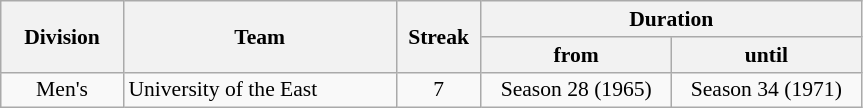<table class="wikitable" style="font-size:90%; text-align:center;">
<tr>
<th rowspan="2" width="75px">Division</th>
<th rowspan="2" width="175px">Team</th>
<th rowspan="2" width="50px">Streak</th>
<th colspan="2">Duration</th>
</tr>
<tr>
<th width="120px">from</th>
<th width="120px">until</th>
</tr>
<tr>
<td>Men's</td>
<td align="left">University of the East</td>
<td>7</td>
<td>Season 28 (1965)</td>
<td>Season 34 (1971)</td>
</tr>
</table>
